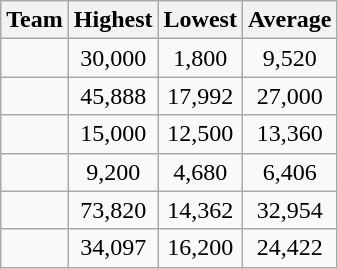<table class="wikitable sortable">
<tr>
<th>Team</th>
<th>Highest</th>
<th>Lowest</th>
<th>Average</th>
</tr>
<tr>
<td></td>
<td align="center">30,000</td>
<td align="center">1,800</td>
<td align="center">9,520</td>
</tr>
<tr>
<td></td>
<td align="center">45,888</td>
<td align="center">17,992</td>
<td align="center">27,000</td>
</tr>
<tr>
<td></td>
<td align="center">15,000</td>
<td align="center">12,500</td>
<td align="center">13,360</td>
</tr>
<tr>
<td></td>
<td align="center">9,200</td>
<td align="center">4,680</td>
<td align="center">6,406</td>
</tr>
<tr>
<td></td>
<td align="center">73,820</td>
<td align="center">14,362</td>
<td align="center">32,954</td>
</tr>
<tr>
<td></td>
<td align="center">34,097</td>
<td align="center">16,200</td>
<td align="center">24,422</td>
</tr>
</table>
